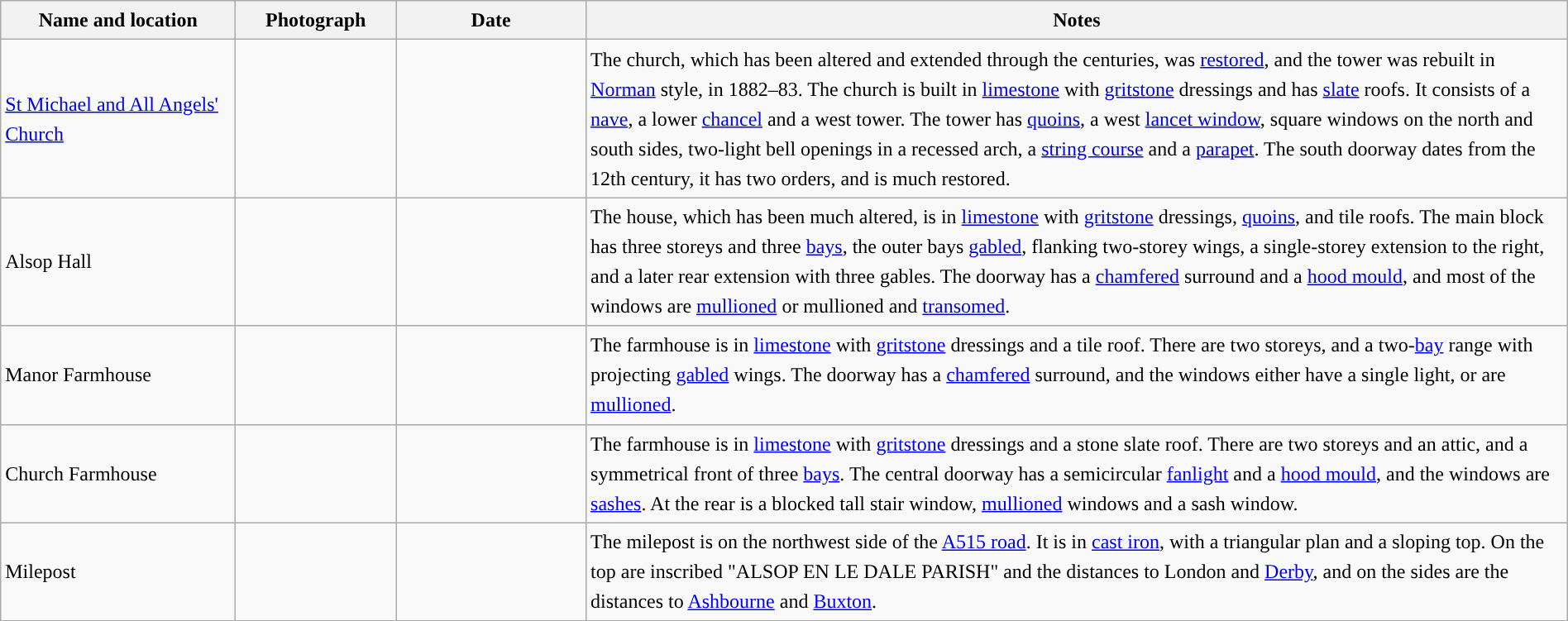<table class="wikitable sortable plainrowheaders" style="width:100%;border:0px;text-align:left;line-height:150%;">
<tr>
<th scope="col"  style="width:150px">Name and location</th>
<th scope="col"  style="width:100px" class="unsortable">Photograph</th>
<th scope="col"  style="width:120px">Date</th>
<th scope="col"  style="width:650px" class="unsortable">Notes</th>
</tr>
<tr>
<td><a href='#'>St Michael and All Angels' Church</a><br><small></small></td>
<td></td>
<td align="center"></td>
<td>The church, which has been altered and extended through the centuries, was <a href='#'>restored</a>, and the tower was rebuilt in <a href='#'>Norman</a> style, in 1882–83.  The church is built in <a href='#'>limestone</a> with <a href='#'>gritstone</a> dressings and has <a href='#'>slate</a> roofs.  It consists of a <a href='#'>nave</a>, a lower <a href='#'>chancel</a> and a west tower.  The tower has <a href='#'>quoins</a>, a west <a href='#'>lancet window</a>, square windows on the north and south sides, two-light bell openings in a recessed arch, a <a href='#'>string course</a> and a <a href='#'>parapet</a>.  The south doorway dates from the 12th century, it has two orders, and is much restored.</td>
</tr>
<tr>
<td>Alsop Hall<br><small></small></td>
<td></td>
<td align="center"></td>
<td>The house, which has been much altered, is in <a href='#'>limestone</a> with <a href='#'>gritstone</a> dressings, <a href='#'>quoins</a>, and tile roofs.  The main block has three storeys and three <a href='#'>bays</a>, the outer bays <a href='#'>gabled</a>, flanking two-storey wings, a single-storey extension to the right, and a later rear extension with three gables.  The doorway has a <a href='#'>chamfered</a> surround and a <a href='#'>hood mould</a>, and most of the windows are <a href='#'>mullioned</a> or mullioned and <a href='#'>transomed</a>.</td>
</tr>
<tr>
<td>Manor Farmhouse<br><small></small></td>
<td></td>
<td align="center"></td>
<td>The farmhouse is in <a href='#'>limestone</a> with <a href='#'>gritstone</a> dressings and a tile roof.  There are two storeys, and a two-<a href='#'>bay</a> range with projecting <a href='#'>gabled</a> wings.  The doorway has a <a href='#'>chamfered</a> surround, and the windows either have a single light, or are <a href='#'>mullioned</a>.</td>
</tr>
<tr>
<td>Church Farmhouse<br><small></small></td>
<td></td>
<td align="center"></td>
<td>The farmhouse is in <a href='#'>limestone</a> with <a href='#'>gritstone</a> dressings and a stone slate roof.  There are two storeys and an attic, and a symmetrical front of three <a href='#'>bays</a>.  The central doorway has a semicircular <a href='#'>fanlight</a> and a <a href='#'>hood mould</a>, and the windows are <a href='#'>sashes</a>.  At the rear is a blocked tall stair window, <a href='#'>mullioned</a> windows and a sash window.</td>
</tr>
<tr>
<td>Milepost<br><small></small></td>
<td></td>
<td align="center"></td>
<td>The milepost is on the northwest side of the <a href='#'>A515 road</a>.  It is in <a href='#'>cast iron</a>, with a triangular plan and a sloping top.  On the top are inscribed "ALSOP EN LE DALE PARISH" and the distances to London and <a href='#'>Derby</a>, and on the sides are the distances to <a href='#'>Ashbourne</a> and <a href='#'>Buxton</a>.</td>
</tr>
<tr>
</tr>
</table>
